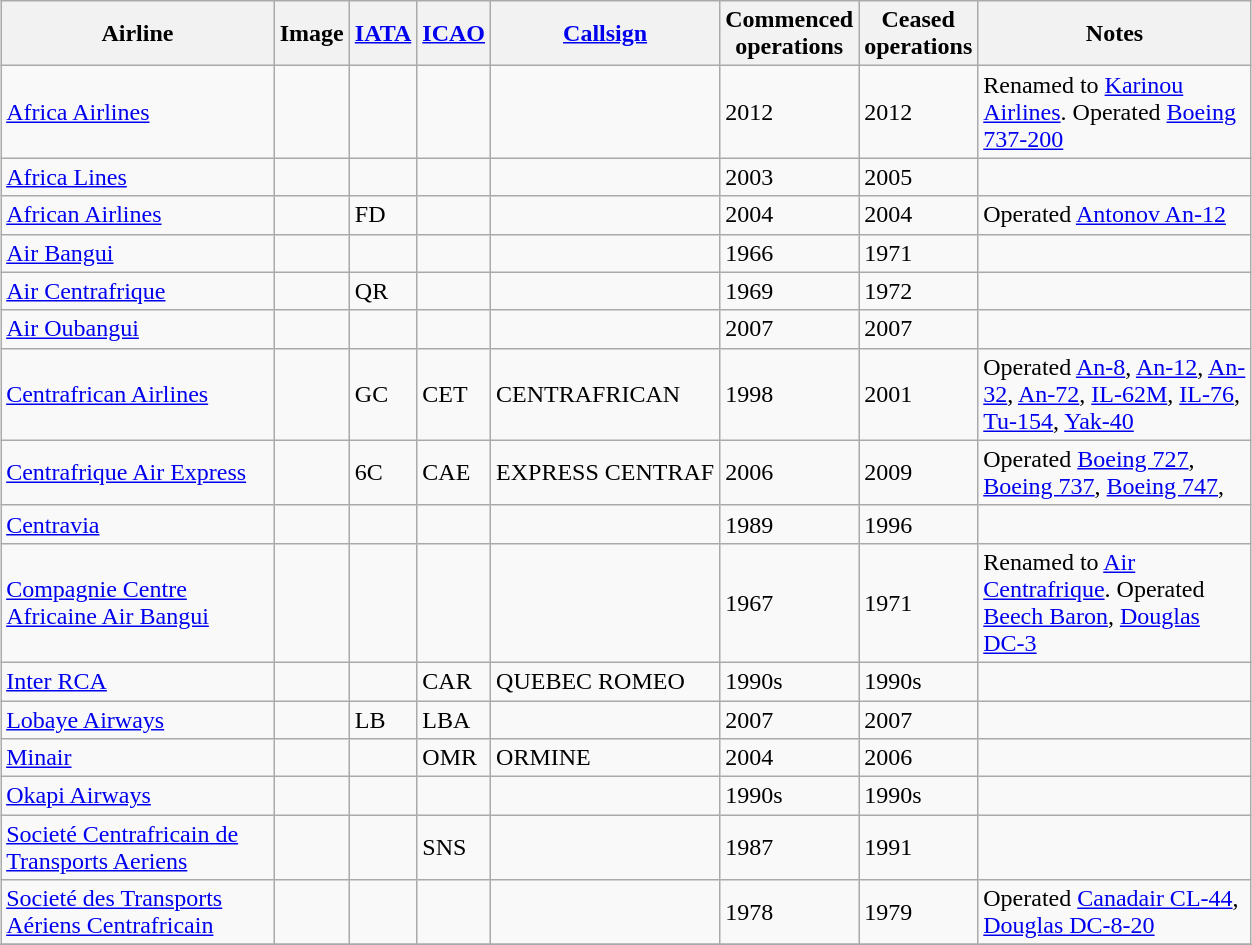<table class="wikitable sortable" style="border-collapse:collapse; margin:auto;" border="1" cellpadding="3">
<tr valign="middle">
<th style="width:175px;">Airline</th>
<th>Image</th>
<th><a href='#'>IATA</a></th>
<th><a href='#'>ICAO</a></th>
<th><a href='#'>Callsign</a></th>
<th>Commenced<br>operations</th>
<th>Ceased<br>operations</th>
<th style="width:175px;">Notes</th>
</tr>
<tr>
<td><a href='#'>Africa Airlines</a></td>
<td></td>
<td></td>
<td></td>
<td></td>
<td>2012</td>
<td>2012</td>
<td>Renamed to <a href='#'>Karinou Airlines</a>. Operated <a href='#'>Boeing 737-200</a></td>
</tr>
<tr>
<td><a href='#'>Africa Lines</a></td>
<td></td>
<td></td>
<td></td>
<td></td>
<td>2003</td>
<td>2005</td>
<td></td>
</tr>
<tr>
<td><a href='#'>African Airlines</a></td>
<td></td>
<td>FD</td>
<td></td>
<td></td>
<td>2004</td>
<td>2004</td>
<td>Operated <a href='#'>Antonov An-12</a></td>
</tr>
<tr>
<td><a href='#'>Air Bangui</a></td>
<td></td>
<td></td>
<td></td>
<td></td>
<td>1966</td>
<td>1971</td>
<td></td>
</tr>
<tr>
<td><a href='#'>Air Centrafrique</a></td>
<td></td>
<td>QR</td>
<td></td>
<td></td>
<td>1969</td>
<td>1972</td>
<td></td>
</tr>
<tr>
<td><a href='#'>Air Oubangui</a></td>
<td></td>
<td></td>
<td></td>
<td></td>
<td>2007</td>
<td>2007</td>
<td></td>
</tr>
<tr>
<td><a href='#'>Centrafrican Airlines</a></td>
<td></td>
<td>GC</td>
<td>CET</td>
<td>CENTRAFRICAN</td>
<td>1998</td>
<td>2001</td>
<td>Operated <a href='#'>An-8</a>, <a href='#'>An-12</a>, <a href='#'>An-32</a>, <a href='#'>An-72</a>, <a href='#'>IL-62M</a>, <a href='#'>IL-76</a>, <a href='#'>Tu-154</a>, <a href='#'>Yak-40</a></td>
</tr>
<tr>
<td><a href='#'>Centrafrique Air Express</a></td>
<td></td>
<td>6C</td>
<td>CAE</td>
<td>EXPRESS CENTRAF</td>
<td>2006</td>
<td>2009</td>
<td>Operated <a href='#'>Boeing 727</a>, <a href='#'>Boeing 737</a>, <a href='#'>Boeing 747</a>, </td>
</tr>
<tr>
<td><a href='#'>Centravia</a></td>
<td></td>
<td></td>
<td></td>
<td></td>
<td>1989</td>
<td>1996</td>
<td></td>
</tr>
<tr>
<td><a href='#'>Compagnie Centre Africaine Air Bangui</a></td>
<td></td>
<td></td>
<td></td>
<td></td>
<td>1967</td>
<td>1971</td>
<td>Renamed to <a href='#'>Air Centrafrique</a>. Operated <a href='#'>Beech Baron</a>, <a href='#'>Douglas DC-3</a></td>
</tr>
<tr>
<td><a href='#'>Inter RCA</a></td>
<td></td>
<td></td>
<td>CAR</td>
<td>QUEBEC ROMEO</td>
<td>1990s</td>
<td>1990s</td>
<td></td>
</tr>
<tr>
<td><a href='#'>Lobaye Airways</a></td>
<td></td>
<td>LB</td>
<td>LBA</td>
<td></td>
<td>2007</td>
<td>2007</td>
<td></td>
</tr>
<tr>
<td><a href='#'>Minair</a></td>
<td></td>
<td></td>
<td>OMR</td>
<td>ORMINE</td>
<td>2004</td>
<td>2006</td>
<td></td>
</tr>
<tr>
<td><a href='#'>Okapi Airways</a></td>
<td></td>
<td></td>
<td></td>
<td></td>
<td>1990s</td>
<td>1990s</td>
<td></td>
</tr>
<tr>
<td><a href='#'>Societé Centrafricain de Transports Aeriens</a></td>
<td></td>
<td></td>
<td>SNS</td>
<td></td>
<td>1987</td>
<td>1991</td>
<td></td>
</tr>
<tr>
<td><a href='#'>Societé des Transports Aériens Centrafricain</a></td>
<td></td>
<td></td>
<td></td>
<td></td>
<td>1978</td>
<td>1979</td>
<td>Operated <a href='#'>Canadair CL-44</a>, <a href='#'>Douglas DC-8-20</a></td>
</tr>
<tr>
</tr>
</table>
